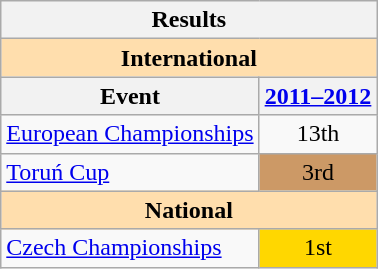<table class="wikitable" style="text-align:center">
<tr>
<th colspan=2 align=center><strong>Results</strong></th>
</tr>
<tr>
<th style="background-color: #ffdead; " colspan=2 align=center><strong>International</strong></th>
</tr>
<tr>
<th>Event</th>
<th><a href='#'>2011–2012</a></th>
</tr>
<tr>
<td align=left><a href='#'>European Championships</a></td>
<td>13th</td>
</tr>
<tr>
<td align=left><a href='#'>Toruń Cup</a></td>
<td bgcolor=cc9966>3rd</td>
</tr>
<tr>
<th style="background-color: #ffdead; " colspan=2 align=center><strong>National</strong></th>
</tr>
<tr>
<td align=left><a href='#'>Czech Championships</a></td>
<td bgcolor=gold>1st</td>
</tr>
</table>
